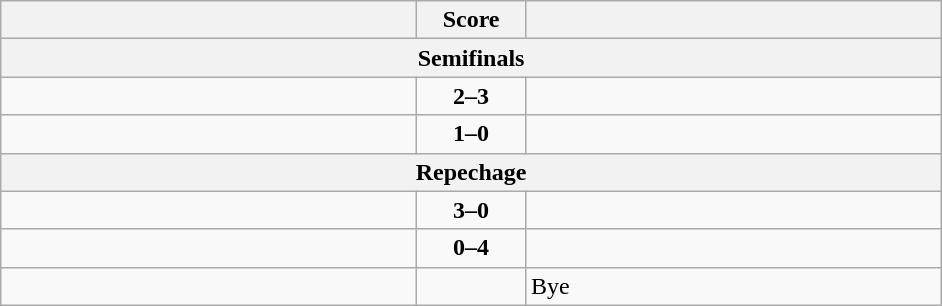<table class="wikitable" style="text-align: left;">
<tr>
<th align="right" width="270"></th>
<th width="65">Score</th>
<th align="left" width="270"></th>
</tr>
<tr>
<th colspan="3">Semifinals</th>
</tr>
<tr>
<td></td>
<td align=center><strong>2–3</strong></td>
<td><strong></strong></td>
</tr>
<tr>
<td><strong></strong></td>
<td align=center><strong>1–0</strong></td>
<td></td>
</tr>
<tr>
<th colspan="3">Repechage</th>
</tr>
<tr>
<td><strong></strong></td>
<td align=center><strong>3–0</strong></td>
<td></td>
</tr>
<tr>
<td></td>
<td align=center><strong>0–4</strong></td>
<td><strong></strong></td>
</tr>
<tr>
<td><strong></strong></td>
<td align=center></td>
<td>Bye</td>
</tr>
</table>
